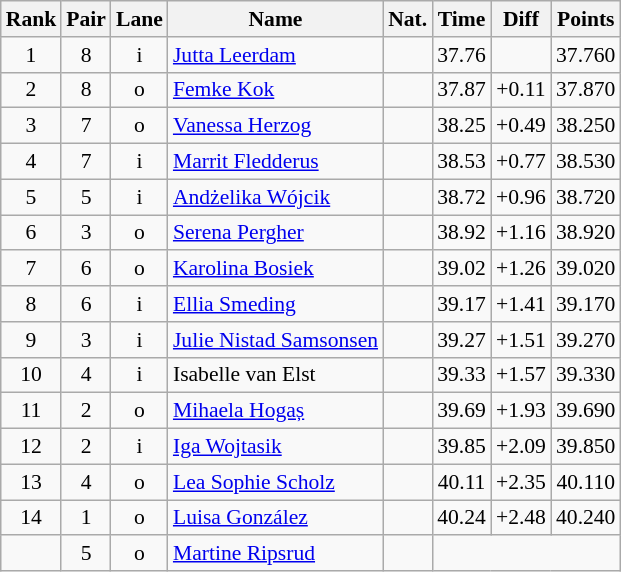<table class="wikitable sortable" style="text-align:center; font-size:90%">
<tr>
<th>Rank</th>
<th>Pair</th>
<th>Lane</th>
<th>Name</th>
<th>Nat.</th>
<th>Time</th>
<th>Diff</th>
<th>Points</th>
</tr>
<tr>
<td>1</td>
<td>8</td>
<td>i</td>
<td align=left><a href='#'>Jutta Leerdam</a></td>
<td></td>
<td>37.76</td>
<td></td>
<td>37.760</td>
</tr>
<tr>
<td>2</td>
<td>8</td>
<td>o</td>
<td align=left><a href='#'>Femke Kok</a></td>
<td></td>
<td>37.87</td>
<td>+0.11</td>
<td>37.870</td>
</tr>
<tr>
<td>3</td>
<td>7</td>
<td>o</td>
<td align=left><a href='#'>Vanessa Herzog</a></td>
<td></td>
<td>38.25</td>
<td>+0.49</td>
<td>38.250</td>
</tr>
<tr>
<td>4</td>
<td>7</td>
<td>i</td>
<td align=left><a href='#'>Marrit Fledderus</a></td>
<td></td>
<td>38.53</td>
<td>+0.77</td>
<td>38.530</td>
</tr>
<tr>
<td>5</td>
<td>5</td>
<td>i</td>
<td align=left><a href='#'>Andżelika Wójcik</a></td>
<td></td>
<td>38.72</td>
<td>+0.96</td>
<td>38.720</td>
</tr>
<tr>
<td>6</td>
<td>3</td>
<td>o</td>
<td align=left><a href='#'>Serena Pergher</a></td>
<td></td>
<td>38.92</td>
<td>+1.16</td>
<td>38.920</td>
</tr>
<tr>
<td>7</td>
<td>6</td>
<td>o</td>
<td align=left><a href='#'>Karolina Bosiek</a></td>
<td></td>
<td>39.02</td>
<td>+1.26</td>
<td>39.020</td>
</tr>
<tr>
<td>8</td>
<td>6</td>
<td>i</td>
<td align=left><a href='#'>Ellia Smeding</a></td>
<td></td>
<td>39.17</td>
<td>+1.41</td>
<td>39.170</td>
</tr>
<tr>
<td>9</td>
<td>3</td>
<td>i</td>
<td align=left><a href='#'>Julie Nistad Samsonsen</a></td>
<td></td>
<td>39.27</td>
<td>+1.51</td>
<td>39.270</td>
</tr>
<tr>
<td>10</td>
<td>4</td>
<td>i</td>
<td align=left>Isabelle van Elst</td>
<td></td>
<td>39.33</td>
<td>+1.57</td>
<td>39.330</td>
</tr>
<tr>
<td>11</td>
<td>2</td>
<td>o</td>
<td align=left><a href='#'>Mihaela Hogaș</a></td>
<td></td>
<td>39.69</td>
<td>+1.93</td>
<td>39.690</td>
</tr>
<tr>
<td>12</td>
<td>2</td>
<td>i</td>
<td align=left><a href='#'>Iga Wojtasik</a></td>
<td></td>
<td>39.85</td>
<td>+2.09</td>
<td>39.850</td>
</tr>
<tr>
<td>13</td>
<td>4</td>
<td>o</td>
<td align=left><a href='#'>Lea Sophie Scholz</a></td>
<td></td>
<td>40.11</td>
<td>+2.35</td>
<td>40.110</td>
</tr>
<tr>
<td>14</td>
<td>1</td>
<td>o</td>
<td align=left><a href='#'>Luisa González</a></td>
<td></td>
<td>40.24</td>
<td>+2.48</td>
<td>40.240</td>
</tr>
<tr>
<td></td>
<td>5</td>
<td>o</td>
<td align=left><a href='#'>Martine Ripsrud</a></td>
<td></td>
<td colspan=3></td>
</tr>
</table>
